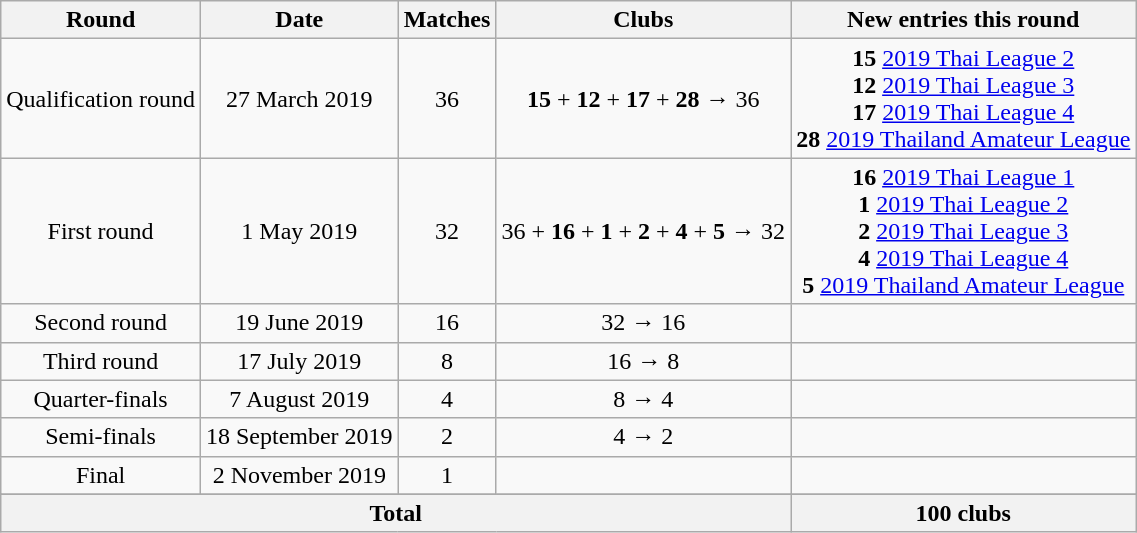<table class="wikitable">
<tr>
<th>Round</th>
<th>Date</th>
<th>Matches</th>
<th>Clubs</th>
<th>New entries this round</th>
</tr>
<tr align=center>
<td>Qualification round</td>
<td>27 March 2019</td>
<td>36</td>
<td><strong>15</strong> + <strong>12</strong> + <strong>17</strong> + <strong>28</strong> → 36</td>
<td><strong>15</strong> <a href='#'>2019 Thai League 2</a><br><strong>12</strong> <a href='#'>2019 Thai League 3</a><br><strong>17</strong> <a href='#'>2019 Thai League 4</a><br><strong>28</strong> <a href='#'>2019 Thailand Amateur League</a></td>
</tr>
<tr align=center>
<td>First round</td>
<td>1 May 2019</td>
<td>32</td>
<td>36 + <strong>16</strong> + <strong>1</strong> + <strong>2</strong> + <strong>4</strong> + <strong>5</strong> → 32</td>
<td><strong>16</strong> <a href='#'>2019 Thai League 1</a><br><strong>1</strong> <a href='#'>2019 Thai League 2</a><br><strong>2</strong> <a href='#'>2019 Thai League 3</a><br><strong>4</strong> <a href='#'>2019 Thai League 4</a><br><strong>5</strong> <a href='#'>2019 Thailand Amateur League</a></td>
</tr>
<tr align=center>
<td>Second round</td>
<td>19 June 2019</td>
<td>16</td>
<td>32 → 16</td>
<td></td>
</tr>
<tr align=center>
<td>Third round</td>
<td>17 July 2019</td>
<td>8</td>
<td>16 → 8</td>
<td></td>
</tr>
<tr align=center>
<td>Quarter-finals</td>
<td>7 August 2019</td>
<td>4</td>
<td>8 → 4</td>
<td></td>
</tr>
<tr align=center>
<td>Semi-finals</td>
<td>18 September 2019</td>
<td>2</td>
<td>4 → 2</td>
<td></td>
</tr>
<tr align=center>
<td>Final</td>
<td>2 November 2019</td>
<td>1</td>
<td></td>
<td></td>
</tr>
<tr align=left|>
</tr>
<tr>
<th colspan=4>Total</th>
<th>100 clubs</th>
</tr>
</table>
